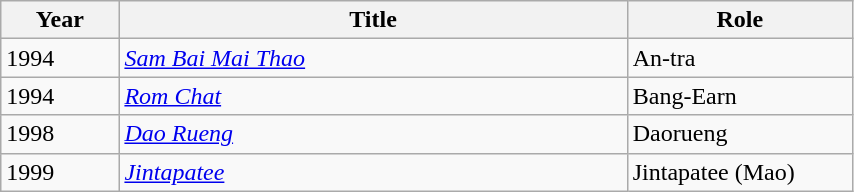<table class="wikitable sortable" width=45%>
<tr>
<th width=5%>Year</th>
<th width=25%>Title</th>
<th width=10%>Role</th>
</tr>
<tr>
<td>1994</td>
<td><em><a href='#'>Sam Bai Mai Thao</a></em></td>
<td>An-tra</td>
</tr>
<tr>
<td>1994</td>
<td><em><a href='#'>Rom Chat</a></em></td>
<td>Bang-Earn</td>
</tr>
<tr>
<td>1998</td>
<td><em><a href='#'>Dao Rueng</a></em></td>
<td>Daorueng</td>
</tr>
<tr>
<td>1999</td>
<td><em><a href='#'>Jintapatee</a></em></td>
<td>Jintapatee (Mao)</td>
</tr>
</table>
